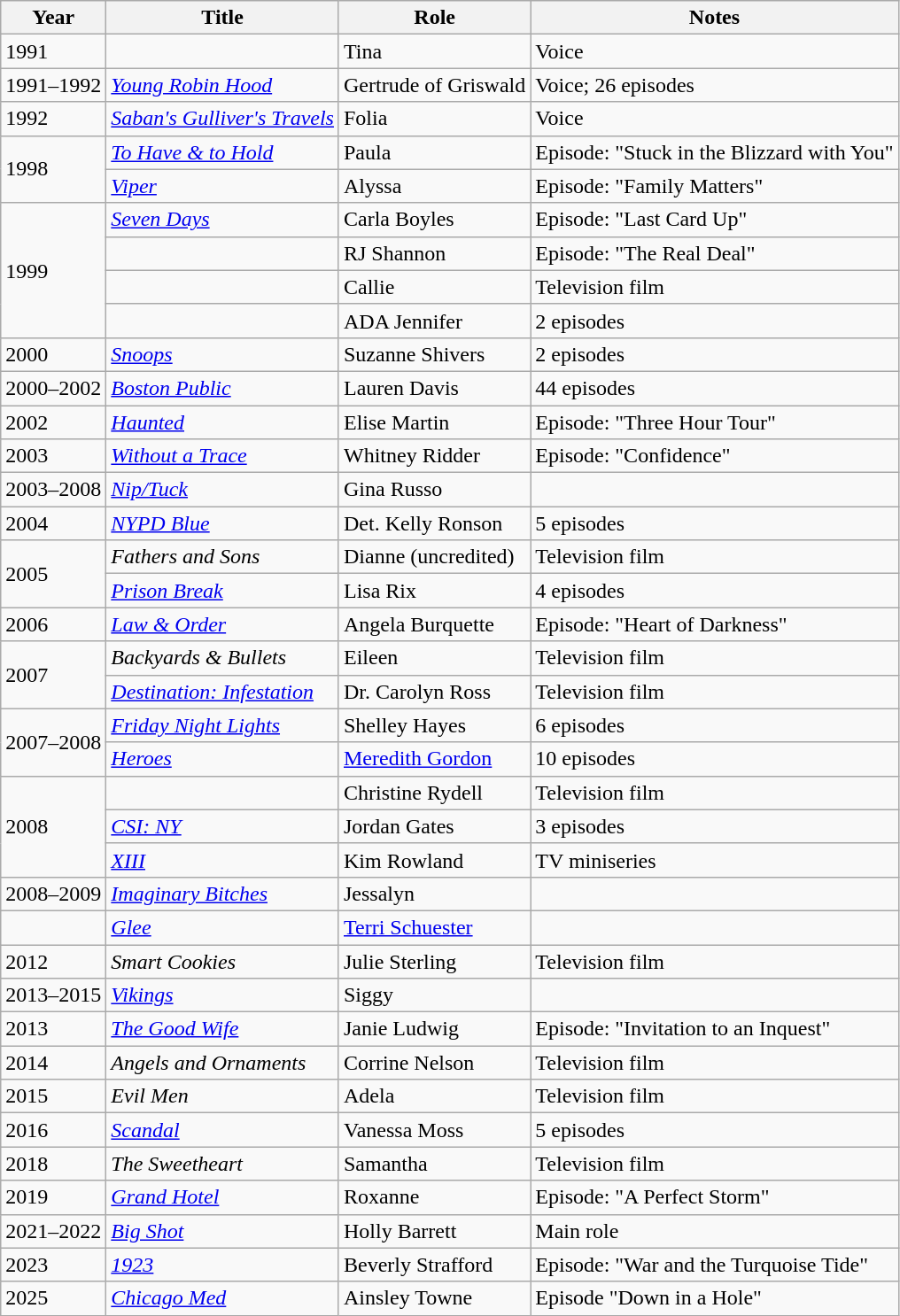<table class="wikitable sortable">
<tr>
<th scope="col">Year</th>
<th scope="col">Title</th>
<th scope="col">Role</th>
<th scope="col" class="unsortable">Notes</th>
</tr>
<tr>
<td>1991</td>
<td><em></em></td>
<td>Tina</td>
<td>Voice</td>
</tr>
<tr>
<td>1991–1992</td>
<td><em><a href='#'>Young Robin Hood</a></em></td>
<td>Gertrude of Griswald</td>
<td>Voice; 26 episodes</td>
</tr>
<tr>
<td>1992</td>
<td><em><a href='#'>Saban's Gulliver's Travels</a></em></td>
<td>Folia</td>
<td>Voice</td>
</tr>
<tr>
<td rowspan="2">1998</td>
<td><em><a href='#'>To Have & to Hold</a></em></td>
<td>Paula</td>
<td>Episode: "Stuck in the Blizzard with You"</td>
</tr>
<tr>
<td><em><a href='#'>Viper</a></em></td>
<td>Alyssa</td>
<td>Episode: "Family Matters"</td>
</tr>
<tr>
<td rowspan="4">1999</td>
<td><em><a href='#'>Seven Days</a></em></td>
<td>Carla Boyles</td>
<td>Episode: "Last Card Up"</td>
</tr>
<tr>
<td><em></em></td>
<td>RJ Shannon</td>
<td>Episode: "The Real Deal"</td>
</tr>
<tr>
<td><em></em></td>
<td>Callie</td>
<td>Television film</td>
</tr>
<tr>
<td><em></em></td>
<td>ADA Jennifer</td>
<td>2 episodes</td>
</tr>
<tr>
<td>2000</td>
<td><em><a href='#'>Snoops</a></em></td>
<td>Suzanne Shivers</td>
<td>2 episodes</td>
</tr>
<tr>
<td>2000–2002</td>
<td><em><a href='#'>Boston Public</a></em></td>
<td>Lauren Davis</td>
<td>44 episodes</td>
</tr>
<tr>
<td>2002</td>
<td><em><a href='#'>Haunted</a></em></td>
<td>Elise Martin</td>
<td>Episode: "Three Hour Tour"</td>
</tr>
<tr>
<td>2003</td>
<td><em><a href='#'>Without a Trace</a></em></td>
<td>Whitney Ridder</td>
<td>Episode: "Confidence"</td>
</tr>
<tr>
<td>2003–2008</td>
<td><em><a href='#'>Nip/Tuck</a></em></td>
<td>Gina Russo</td>
<td></td>
</tr>
<tr>
<td>2004</td>
<td><em><a href='#'>NYPD Blue</a></em></td>
<td>Det. Kelly Ronson</td>
<td>5 episodes</td>
</tr>
<tr>
<td rowspan="2">2005</td>
<td><em>Fathers and Sons</em></td>
<td>Dianne (uncredited)</td>
<td>Television film</td>
</tr>
<tr>
<td><em><a href='#'>Prison Break</a></em></td>
<td>Lisa Rix</td>
<td>4 episodes</td>
</tr>
<tr>
<td>2006</td>
<td><em><a href='#'>Law & Order</a></em></td>
<td>Angela Burquette</td>
<td>Episode: "Heart of Darkness"</td>
</tr>
<tr>
<td rowspan="2">2007</td>
<td><em>Backyards & Bullets</em></td>
<td>Eileen</td>
<td>Television film</td>
</tr>
<tr>
<td><em><a href='#'>Destination: Infestation</a></em></td>
<td>Dr. Carolyn Ross</td>
<td>Television film</td>
</tr>
<tr>
<td rowspan="2">2007–2008</td>
<td><em><a href='#'>Friday Night Lights</a></em></td>
<td>Shelley Hayes</td>
<td>6 episodes</td>
</tr>
<tr>
<td><em><a href='#'>Heroes</a></em></td>
<td><a href='#'>Meredith Gordon</a></td>
<td>10 episodes</td>
</tr>
<tr>
<td rowspan="3">2008</td>
<td><em></em></td>
<td>Christine Rydell</td>
<td>Television film</td>
</tr>
<tr>
<td><em><a href='#'>CSI: NY</a></em></td>
<td>Jordan Gates</td>
<td>3 episodes</td>
</tr>
<tr>
<td><em><a href='#'>XIII</a></em></td>
<td>Kim Rowland</td>
<td>TV miniseries</td>
</tr>
<tr>
<td>2008–2009</td>
<td><em><a href='#'>Imaginary Bitches</a></em></td>
<td>Jessalyn</td>
<td></td>
</tr>
<tr>
<td></td>
<td><em><a href='#'>Glee</a></em></td>
<td><a href='#'>Terri Schuester</a></td>
<td></td>
</tr>
<tr>
<td>2012</td>
<td><em>Smart Cookies</em></td>
<td>Julie Sterling</td>
<td>Television film</td>
</tr>
<tr>
<td>2013–2015</td>
<td><em><a href='#'>Vikings</a></em></td>
<td>Siggy</td>
<td></td>
</tr>
<tr>
<td>2013</td>
<td data-sort-value="Good Wife, The"><em><a href='#'>The Good Wife</a></em></td>
<td>Janie Ludwig</td>
<td>Episode: "Invitation to an Inquest"</td>
</tr>
<tr>
<td>2014</td>
<td><em>Angels and Ornaments</em></td>
<td>Corrine Nelson</td>
<td>Television film</td>
</tr>
<tr>
<td>2015</td>
<td><em>Evil Men</em></td>
<td>Adela</td>
<td>Television film</td>
</tr>
<tr>
<td>2016</td>
<td><em><a href='#'>Scandal</a></em></td>
<td>Vanessa Moss</td>
<td>5 episodes</td>
</tr>
<tr>
<td>2018</td>
<td data-sort-value="Sweetheart, The"><em>The Sweetheart</em></td>
<td>Samantha</td>
<td>Television film</td>
</tr>
<tr>
<td>2019</td>
<td><em><a href='#'>Grand Hotel</a></em></td>
<td>Roxanne</td>
<td>Episode: "A Perfect Storm"</td>
</tr>
<tr>
<td>2021–2022</td>
<td><em><a href='#'>Big Shot</a></em></td>
<td>Holly Barrett</td>
<td>Main role</td>
</tr>
<tr>
<td>2023</td>
<td><em><a href='#'>1923</a></em></td>
<td>Beverly Strafford</td>
<td>Episode: "War and the Turquoise Tide"</td>
</tr>
<tr>
<td>2025</td>
<td><em><a href='#'>Chicago Med</a></em></td>
<td>Ainsley Towne</td>
<td>Episode "Down in a Hole"</td>
</tr>
</table>
